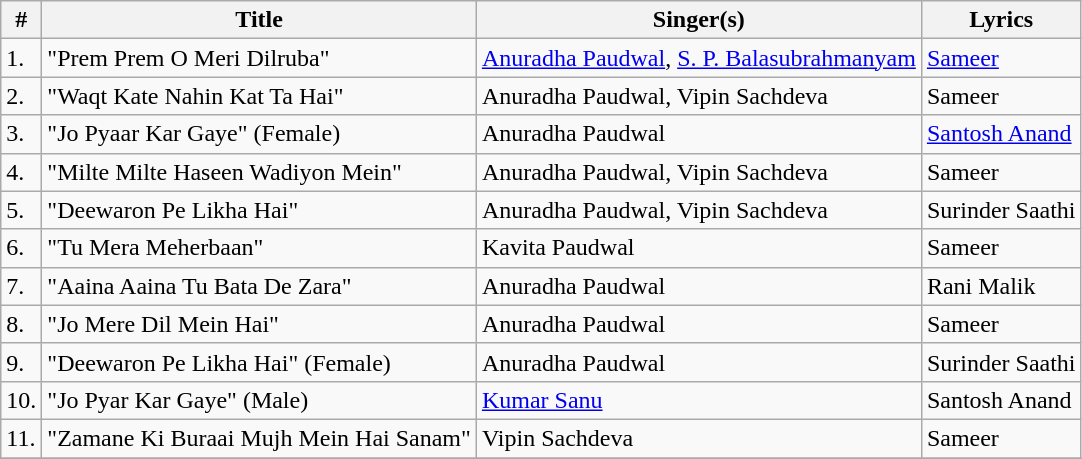<table class="wikitable sortable">
<tr>
<th>#</th>
<th><strong>Title</strong></th>
<th><strong>Singer(s)</strong></th>
<th>Lyrics</th>
</tr>
<tr>
<td>1.</td>
<td>"Prem Prem O Meri Dilruba"</td>
<td><a href='#'>Anuradha Paudwal</a>, <a href='#'>S. P. Balasubrahmanyam</a></td>
<td><a href='#'>Sameer</a></td>
</tr>
<tr>
<td>2.</td>
<td>"Waqt Kate Nahin Kat Ta Hai"</td>
<td>Anuradha Paudwal, Vipin Sachdeva</td>
<td>Sameer</td>
</tr>
<tr>
<td>3.</td>
<td>"Jo Pyaar Kar Gaye" (Female)</td>
<td>Anuradha Paudwal</td>
<td><a href='#'>Santosh Anand</a></td>
</tr>
<tr>
<td>4.</td>
<td>"Milte Milte Haseen Wadiyon Mein"</td>
<td>Anuradha Paudwal, Vipin Sachdeva</td>
<td>Sameer</td>
</tr>
<tr>
<td>5.</td>
<td>"Deewaron Pe Likha Hai"</td>
<td>Anuradha Paudwal, Vipin Sachdeva</td>
<td>Surinder Saathi</td>
</tr>
<tr>
<td>6.</td>
<td>"Tu Mera Meherbaan"</td>
<td>Kavita Paudwal</td>
<td>Sameer</td>
</tr>
<tr>
<td>7.</td>
<td>"Aaina Aaina Tu Bata De Zara"</td>
<td>Anuradha Paudwal</td>
<td>Rani Malik</td>
</tr>
<tr>
<td>8.</td>
<td>"Jo Mere Dil Mein Hai"</td>
<td>Anuradha Paudwal</td>
<td>Sameer</td>
</tr>
<tr>
<td>9.</td>
<td>"Deewaron Pe Likha Hai" (Female)</td>
<td>Anuradha Paudwal</td>
<td>Surinder Saathi</td>
</tr>
<tr>
<td>10.</td>
<td>"Jo Pyar Kar Gaye" (Male)</td>
<td><a href='#'>Kumar Sanu</a></td>
<td>Santosh Anand</td>
</tr>
<tr>
<td>11.</td>
<td>"Zamane Ki Buraai Mujh Mein Hai Sanam"</td>
<td>Vipin Sachdeva</td>
<td>Sameer</td>
</tr>
<tr>
</tr>
</table>
